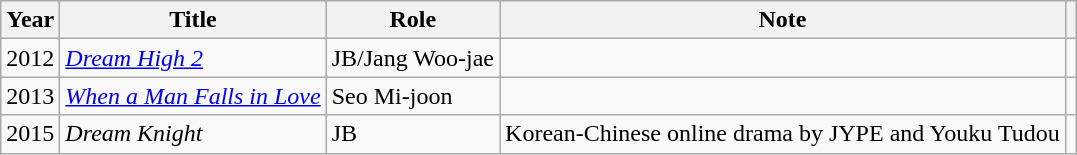<table class="wikitable sortable">
<tr>
<th>Year</th>
<th>Title</th>
<th>Role</th>
<th>Note</th>
<th class="unsortable"></th>
</tr>
<tr>
<td>2012</td>
<td><em><a href='#'>Dream High 2</a></em></td>
<td>JB/Jang Woo-jae</td>
<td></td>
<td></td>
</tr>
<tr>
<td>2013</td>
<td><em><a href='#'>When a Man Falls in Love</a></em></td>
<td>Seo Mi-joon</td>
<td></td>
<td></td>
</tr>
<tr>
<td>2015</td>
<td><em>Dream Knight</em></td>
<td>JB</td>
<td>Korean-Chinese online drama by JYPE and Youku Tudou</td>
<td></td>
</tr>
</table>
